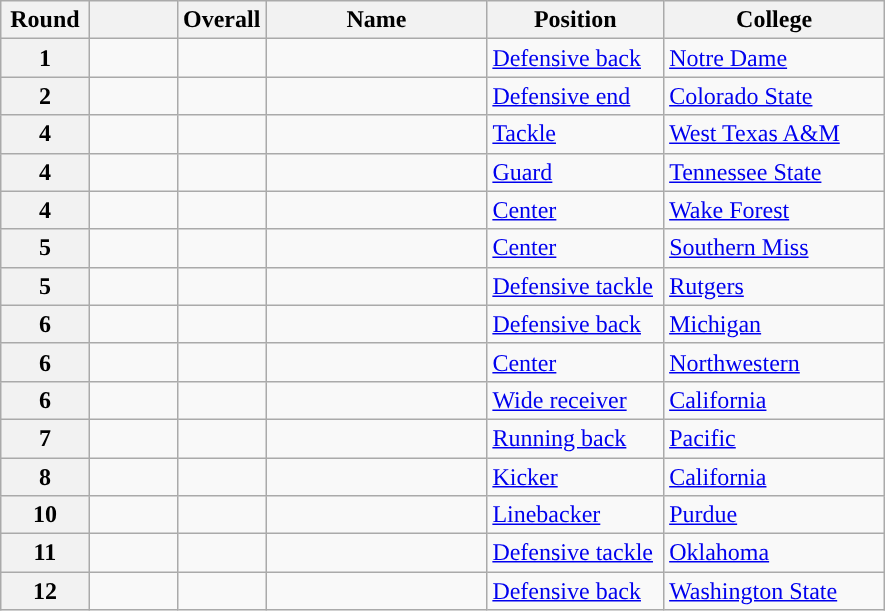<table class="wikitable sortable">
<tr>
<th scope="col" style="width: 10%;">Round</th>
<th scope="col" style="width: 10%;"></th>
<th scope="col" style="width: 10%;">Overall</th>
<th scope="col" style="width: 25%;">Name</th>
<th scope="col" style="width: 20%;">Position</th>
<th scope="col" style="width: 25%;">College</th>
</tr>
<tr>
<th scope="row">1</th>
<td></td>
<td></td>
<td></td>
<td><a href='#'>Defensive back</a></td>
<td><a href='#'>Notre Dame</a></td>
</tr>
<tr>
<th scope="row">2</th>
<td></td>
<td></td>
<td></td>
<td><a href='#'>Defensive end</a></td>
<td><a href='#'>Colorado State</a></td>
</tr>
<tr>
<th scope="row">4</th>
<td></td>
<td></td>
<td></td>
<td><a href='#'>Tackle</a></td>
<td><a href='#'>West Texas A&M</a></td>
</tr>
<tr>
<th scope="row">4</th>
<td></td>
<td></td>
<td></td>
<td><a href='#'>Guard</a></td>
<td><a href='#'>Tennessee State</a></td>
</tr>
<tr>
<th scope="row">4</th>
<td></td>
<td></td>
<td></td>
<td><a href='#'>Center</a></td>
<td><a href='#'>Wake Forest</a></td>
</tr>
<tr>
<th scope="row">5</th>
<td></td>
<td></td>
<td></td>
<td><a href='#'>Center</a></td>
<td><a href='#'>Southern Miss</a></td>
</tr>
<tr>
<th scope="row">5</th>
<td></td>
<td></td>
<td></td>
<td><a href='#'>Defensive tackle</a></td>
<td><a href='#'>Rutgers</a></td>
</tr>
<tr>
<th scope="row">6</th>
<td></td>
<td></td>
<td></td>
<td><a href='#'>Defensive back</a></td>
<td><a href='#'>Michigan</a></td>
</tr>
<tr>
<th scope="row">6</th>
<td></td>
<td></td>
<td></td>
<td><a href='#'>Center</a></td>
<td><a href='#'>Northwestern</a></td>
</tr>
<tr>
<th scope="row">6</th>
<td></td>
<td></td>
<td></td>
<td><a href='#'>Wide receiver</a></td>
<td><a href='#'>California</a></td>
</tr>
<tr>
<th scope="row">7</th>
<td></td>
<td></td>
<td></td>
<td><a href='#'>Running back</a></td>
<td><a href='#'>Pacific</a></td>
</tr>
<tr>
<th scope="row">8</th>
<td></td>
<td></td>
<td></td>
<td><a href='#'>Kicker</a></td>
<td><a href='#'>California</a></td>
</tr>
<tr>
<th scope="row">10</th>
<td></td>
<td></td>
<td></td>
<td><a href='#'>Linebacker</a></td>
<td><a href='#'>Purdue</a></td>
</tr>
<tr>
<th scope="row">11</th>
<td></td>
<td></td>
<td></td>
<td><a href='#'>Defensive tackle</a></td>
<td><a href='#'>Oklahoma</a></td>
</tr>
<tr>
<th scope="row">12</th>
<td></td>
<td></td>
<td></td>
<td><a href='#'>Defensive back</a></td>
<td><a href='#'>Washington State</a></td>
</tr>
</table>
